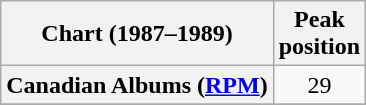<table class="wikitable sortable plainrowheaders" style="text-align:center;">
<tr>
<th scope="col">Chart (1987–1989)</th>
<th scope="col">Peak<br> position</th>
</tr>
<tr>
<th scope="row">Canadian Albums (<a href='#'>RPM</a>)</th>
<td style="text-align:center;">29</td>
</tr>
<tr>
</tr>
<tr>
</tr>
<tr>
</tr>
<tr>
</tr>
<tr>
</tr>
<tr>
</tr>
<tr>
</tr>
<tr>
</tr>
<tr>
</tr>
<tr>
</tr>
</table>
